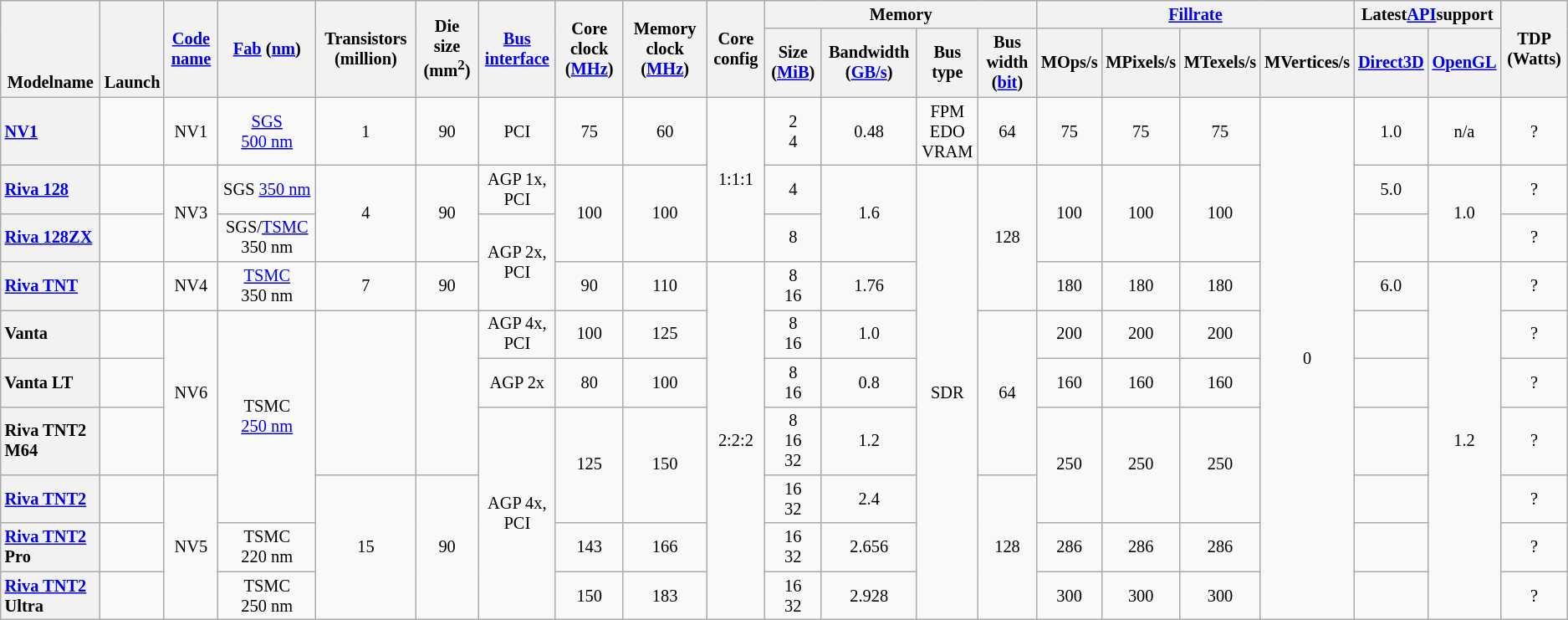<table class="mw-datatable wikitable sortable sort-under" style="font-size:85%; text-align:center;">
<tr>
<th rowspan="2" style="vertical-align: bottom">Modelname</th>
<th rowspan="2" style="vertical-align: bottom">Launch</th>
<th rowspan="2"><a href='#'>Code name</a></th>
<th rowspan="2"><a href='#'>Fab</a> (<a href='#'>nm</a>)</th>
<th rowspan="2">Transistors (million)</th>
<th rowspan="2">Die size (mm<sup>2</sup>)</th>
<th rowspan="2"><a href='#'>Bus</a> <a href='#'>interface</a></th>
<th rowspan="2">Core clock (<a href='#'>MHz</a>)</th>
<th rowspan="2">Memory clock (<a href='#'>MHz</a>)</th>
<th rowspan="2">Core config</th>
<th colspan="4">Memory</th>
<th colspan="4"><a href='#'>Fillrate</a></th>
<th colspan="2">Latest<a href='#'>API</a>support</th>
<th rowspan="2">TDP (Watts)</th>
</tr>
<tr>
<th>Size (<a href='#'>MiB</a>)</th>
<th>Bandwidth (<a href='#'>GB/s</a>)</th>
<th>Bus type</th>
<th>Bus width (<a href='#'>bit</a>)</th>
<th>MOps/s</th>
<th>MPixels/s</th>
<th>MTexels/s</th>
<th>MVertices/s</th>
<th><a href='#'>Direct3D</a></th>
<th><a href='#'>OpenGL</a></th>
</tr>
<tr>
<th style="text-align:left"><a href='#'>NV1</a></th>
<td></td>
<td>NV1</td>
<td><a href='#'>SGS</a><br><a href='#'>500 nm</a></td>
<td>1</td>
<td>90</td>
<td>PCI</td>
<td>75</td>
<td>60</td>
<td rowspan="3">1:1:1</td>
<td>2<br>4</td>
<td>0.48</td>
<td>FPM<br>EDO<br>VRAM</td>
<td>64</td>
<td>75</td>
<td>75</td>
<td>75</td>
<td rowspan="10">0</td>
<td>1.0</td>
<td>n/a</td>
<td>?</td>
</tr>
<tr>
<th style="text-align:left"><a href='#'>Riva 128</a></th>
<td></td>
<td rowspan="2">NV3</td>
<td>SGS <a href='#'>350&nbsp;nm</a></td>
<td rowspan="2">4</td>
<td rowspan="2">90</td>
<td>AGP 1x, PCI</td>
<td rowspan="2">100</td>
<td rowspan="2">100</td>
<td>4</td>
<td rowspan="2">1.6</td>
<td rowspan="9">SDR</td>
<td rowspan="3">128</td>
<td rowspan="2">100</td>
<td rowspan="2">100</td>
<td rowspan="2">100</td>
<td>5.0</td>
<td rowspan="2">1.0</td>
<td>?</td>
</tr>
<tr>
<th style="text-align:left"><a href='#'>Riva 128ZX</a></th>
<td></td>
<td>SGS/<a href='#'>TSMC</a> 350 nm</td>
<td rowspan="2">AGP 2x, PCI</td>
<td>8</td>
<td></td>
<td>?</td>
</tr>
<tr>
<th style="text-align:left"><a href='#'>Riva TNT</a></th>
<td></td>
<td>NV4</td>
<td><a href='#'>TSMC</a> 350 nm</td>
<td>7</td>
<td>90</td>
<td>90</td>
<td>110</td>
<td rowspan="7">2:2:2</td>
<td>8<br>16</td>
<td>1.76</td>
<td>180</td>
<td>180</td>
<td>180</td>
<td>6.0</td>
<td rowspan="7">1.2</td>
<td>?</td>
</tr>
<tr>
<th style="text-align:left">Vanta</th>
<td></td>
<td rowspan="3">NV6</td>
<td rowspan="4">TSMC <a href='#'>250 nm</a></td>
<td rowspan="3"></td>
<td rowspan="3"></td>
<td>AGP 4x, PCI</td>
<td>100</td>
<td>125</td>
<td>8<br>16</td>
<td>1.0</td>
<td rowspan="3">64</td>
<td>200</td>
<td>200</td>
<td>200</td>
<td></td>
<td>?</td>
</tr>
<tr>
<th style="text-align:left">Vanta LT</th>
<td></td>
<td>AGP 2x</td>
<td>80</td>
<td>100</td>
<td>8<br>16</td>
<td>0.8</td>
<td>160</td>
<td>160</td>
<td>160</td>
<td></td>
<td>?</td>
</tr>
<tr>
<th style="text-align:left">Riva TNT2 M64</th>
<td></td>
<td rowspan="4">AGP 4x, PCI</td>
<td rowspan="2">125</td>
<td rowspan="2">150</td>
<td>8 <br>16 <br>32</td>
<td>1.2</td>
<td rowspan="2">250</td>
<td rowspan="2">250</td>
<td rowspan="2">250</td>
<td></td>
<td>?</td>
</tr>
<tr>
<th style="text-align:left"><a href='#'>Riva TNT2</a></th>
<td></td>
<td rowspan="3">NV5</td>
<td rowspan="3">15</td>
<td rowspan="3">90</td>
<td>16<br>32</td>
<td>2.4</td>
<td rowspan="3">128</td>
<td></td>
<td>?</td>
</tr>
<tr>
<th style="text-align:left"><a href='#'>Riva TNT2</a> Pro</th>
<td></td>
<td>TSMC 220 nm</td>
<td>143</td>
<td>166</td>
<td>16<br>32</td>
<td>2.656</td>
<td>286</td>
<td>286</td>
<td>286</td>
<td></td>
<td>?</td>
</tr>
<tr>
<th style="text-align:left"><a href='#'>Riva TNT2</a> Ultra</th>
<td></td>
<td>TSMC 250 nm</td>
<td>150</td>
<td>183</td>
<td>16<br>32</td>
<td>2.928</td>
<td>300</td>
<td>300</td>
<td>300</td>
<td></td>
<td>?</td>
</tr>
</table>
